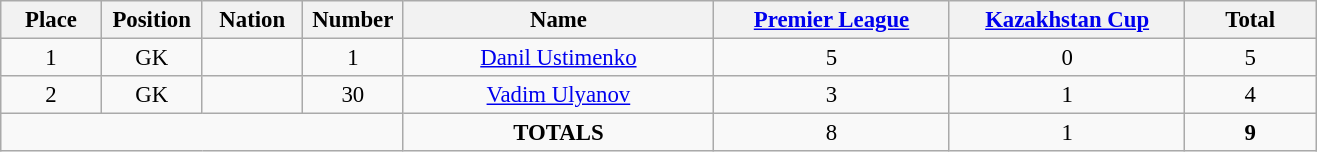<table class="wikitable" style="font-size: 95%; text-align: center;">
<tr>
<th width=60>Place</th>
<th width=60>Position</th>
<th width=60>Nation</th>
<th width=60>Number</th>
<th width=200>Name</th>
<th width=150><a href='#'>Premier League</a></th>
<th width=150><a href='#'>Kazakhstan Cup</a></th>
<th width=80>Total</th>
</tr>
<tr>
<td>1</td>
<td>GK</td>
<td></td>
<td>1</td>
<td><a href='#'>Danil Ustimenko</a></td>
<td>5</td>
<td>0</td>
<td>5</td>
</tr>
<tr>
<td>2</td>
<td>GK</td>
<td></td>
<td>30</td>
<td><a href='#'>Vadim Ulyanov</a></td>
<td>3</td>
<td>1</td>
<td>4</td>
</tr>
<tr>
<td colspan="4"></td>
<td><strong>TOTALS</strong></td>
<td>8</td>
<td>1</td>
<td><strong>9</strong></td>
</tr>
</table>
